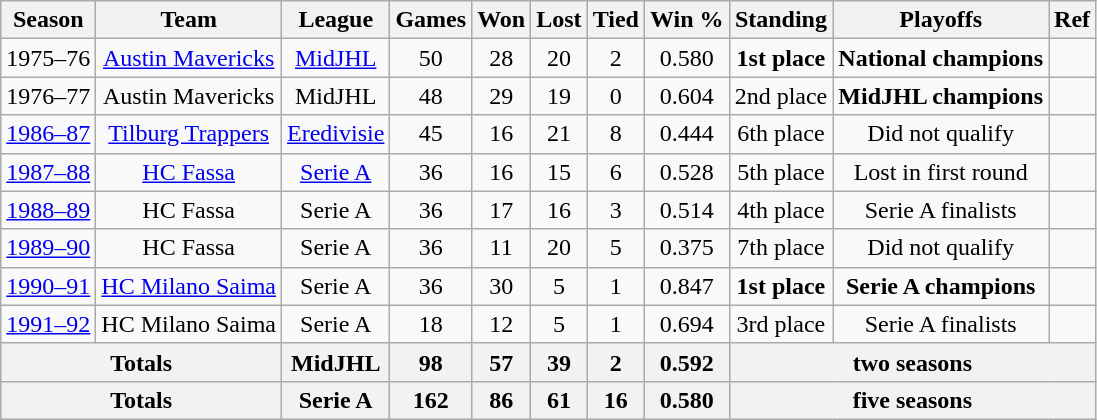<table class="wikitable">
<tr>
<th>Season</th>
<th>Team</th>
<th>League</th>
<th>Games</th>
<th>Won</th>
<th>Lost</th>
<th>Tied</th>
<th>Win %</th>
<th>Standing</th>
<th>Playoffs</th>
<th>Ref</th>
</tr>
<tr align="center">
<td>1975–76</td>
<td><a href='#'>Austin Mavericks</a></td>
<td><a href='#'>MidJHL</a></td>
<td>50</td>
<td>28</td>
<td>20</td>
<td>2</td>
<td>0.580</td>
<td><strong>1st place</strong></td>
<td><strong>National champions</strong></td>
<td></td>
</tr>
<tr align="center">
<td>1976–77</td>
<td>Austin Mavericks</td>
<td>MidJHL</td>
<td>48</td>
<td>29</td>
<td>19</td>
<td>0</td>
<td>0.604</td>
<td>2nd place</td>
<td><strong>MidJHL champions</strong></td>
<td></td>
</tr>
<tr align="center">
<td><a href='#'>1986–87</a></td>
<td><a href='#'>Tilburg Trappers</a></td>
<td><a href='#'>Eredivisie</a></td>
<td>45</td>
<td>16</td>
<td>21</td>
<td>8</td>
<td>0.444</td>
<td>6th place</td>
<td>Did not qualify</td>
<td></td>
</tr>
<tr align="center">
<td><a href='#'>1987–88</a></td>
<td><a href='#'>HC Fassa</a></td>
<td><a href='#'>Serie A</a></td>
<td>36</td>
<td>16</td>
<td>15</td>
<td>6</td>
<td>0.528</td>
<td>5th place</td>
<td>Lost in first round</td>
<td></td>
</tr>
<tr align="center">
<td><a href='#'>1988–89</a></td>
<td>HC Fassa</td>
<td>Serie A</td>
<td>36</td>
<td>17</td>
<td>16</td>
<td>3</td>
<td>0.514</td>
<td>4th place</td>
<td>Serie A finalists</td>
<td></td>
</tr>
<tr align="center">
<td><a href='#'>1989–90</a></td>
<td>HC Fassa</td>
<td>Serie A</td>
<td>36</td>
<td>11</td>
<td>20</td>
<td>5</td>
<td>0.375</td>
<td>7th place</td>
<td>Did not qualify</td>
<td></td>
</tr>
<tr align="center">
<td><a href='#'>1990–91</a></td>
<td><a href='#'>HC Milano Saima</a></td>
<td>Serie A</td>
<td>36</td>
<td>30</td>
<td>5</td>
<td>1</td>
<td>0.847</td>
<td><strong>1st place</strong></td>
<td><strong>Serie A champions</strong></td>
<td></td>
</tr>
<tr align="center">
<td><a href='#'>1991–92</a></td>
<td>HC Milano Saima</td>
<td>Serie A</td>
<td>18</td>
<td>12</td>
<td>5</td>
<td>1</td>
<td>0.694</td>
<td>3rd place</td>
<td>Serie A finalists</td>
<td></td>
</tr>
<tr>
<th colspan="2">Totals</th>
<th>MidJHL</th>
<th>98</th>
<th>57</th>
<th>39</th>
<th>2</th>
<th>0.592</th>
<th colspan="3">two seasons</th>
</tr>
<tr>
<th colspan="2">Totals</th>
<th>Serie A</th>
<th>162</th>
<th>86</th>
<th>61</th>
<th>16</th>
<th>0.580</th>
<th colspan="3">five seasons</th>
</tr>
</table>
